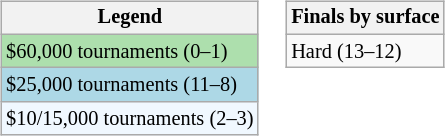<table>
<tr valign=top>
<td><br><table class=wikitable style="font-size:85%">
<tr>
<th>Legend</th>
</tr>
<tr style="background:#addfad;">
<td>$60,000 tournaments (0–1)</td>
</tr>
<tr style="background:lightblue;">
<td>$25,000 tournaments (11–8)</td>
</tr>
<tr style="background:#f0f8ff;">
<td>$10/15,000 tournaments (2–3)</td>
</tr>
</table>
</td>
<td><br><table class=wikitable style="font-size:85%">
<tr>
<th>Finals by surface</th>
</tr>
<tr>
<td>Hard (13–12)</td>
</tr>
</table>
</td>
</tr>
</table>
